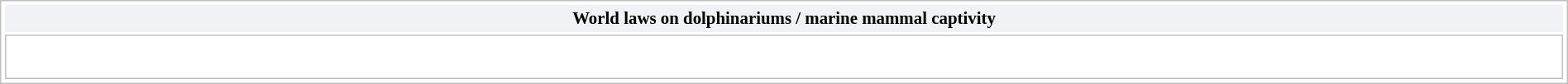<table class="collapsible collapsed" style="background-color: transparent; text-align: left; border: 1px solid silver; margin: 0.2em auto auto; width:100%; clear: both; padding: 1px;">
<tr>
<th style="background-color: #F0F2F5; font-size:87%; padding:0.2em 0.3em; text-align: center; "><span>World laws on dolphinariums / marine mammal captivity</span></th>
</tr>
<tr>
<td style="border: solid 1px silver; padding: 8px; background-color: white;"><br><div></div></td>
</tr>
</table>
